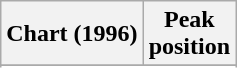<table class="wikitable sortable plainrowheaders">
<tr>
<th>Chart (1996)</th>
<th>Peak<br>position</th>
</tr>
<tr>
</tr>
<tr>
</tr>
</table>
